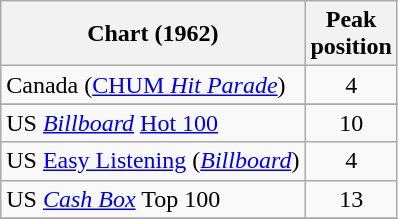<table class="wikitable sortable">
<tr>
<th>Chart (1962)</th>
<th>Peak<br>position</th>
</tr>
<tr>
<td>Canada (<a href='#'>CHUM <em>Hit Parade</em></a>)</td>
<td style="text-align:center;">4</td>
</tr>
<tr>
</tr>
<tr>
<td>US <em><a href='#'>Billboard</a></em> <a href='#'>Hot 100</a></td>
<td style="text-align:center;">10</td>
</tr>
<tr>
<td>US <a href='#'>Easy Listening</a> (<em><a href='#'>Billboard</a></em>)</td>
<td align="center">4</td>
</tr>
<tr>
<td>US <a href='#'><em>Cash Box</em></a> Top 100</td>
<td align="center">13</td>
</tr>
<tr>
</tr>
</table>
